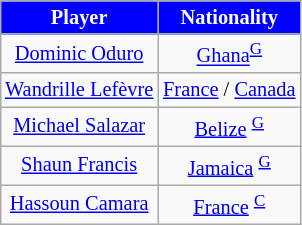<table class="wikitable" style="text-align:center; margin-left:1em; font-size:85%;">
<tr>
<th style="background:#00f; color:white; text-align:center;">Player</th>
<th style="background:#00f; color:white; text-align:center;">Nationality</th>
</tr>
<tr>
<td><a href='#'>Dominic Oduro</a></td>
<td> <a href='#'>Ghana</a><sup><a href='#'>G</a></sup></td>
</tr>
<tr>
<td><a href='#'>Wandrille Lefèvre</a></td>
<td> <a href='#'>France</a> /  <a href='#'>Canada</a></td>
</tr>
<tr>
<td><a href='#'>Michael Salazar</a></td>
<td> <a href='#'>Belize</a> <sup><a href='#'>G</a></sup></td>
</tr>
<tr>
<td><a href='#'>Shaun Francis</a></td>
<td> <a href='#'>Jamaica</a> <sup><a href='#'>G</a></sup></td>
</tr>
<tr>
<td><a href='#'>Hassoun Camara</a></td>
<td> <a href='#'>France</a> <sup><a href='#'>C</a></sup></td>
</tr>
</table>
